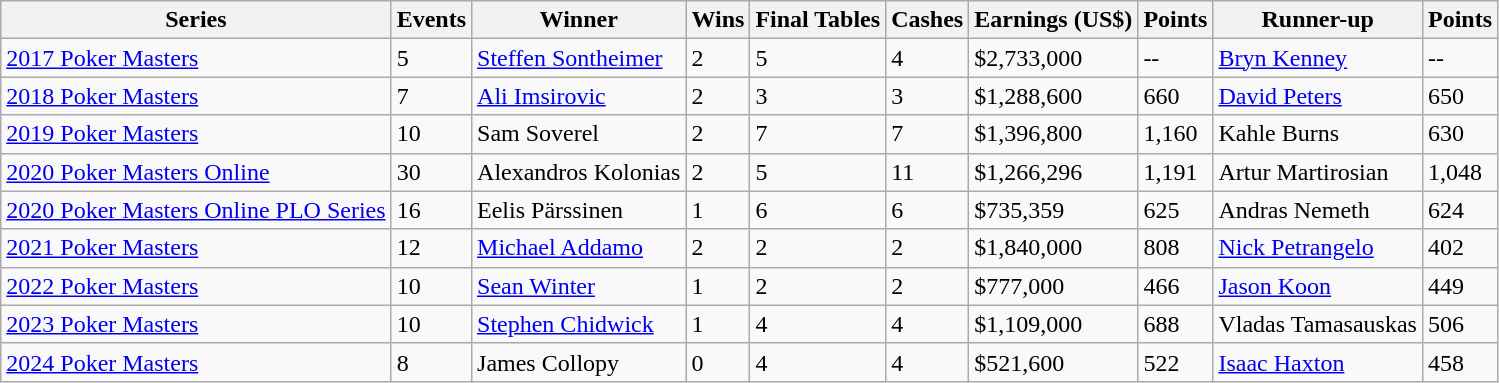<table class="wikitable">
<tr>
<th>Series</th>
<th>Events</th>
<th>Winner</th>
<th>Wins</th>
<th>Final Tables</th>
<th>Cashes</th>
<th>Earnings (US$)</th>
<th>Points</th>
<th>Runner-up</th>
<th>Points</th>
</tr>
<tr>
<td><a href='#'>2017 Poker Masters</a></td>
<td>5</td>
<td> <a href='#'>Steffen Sontheimer</a></td>
<td>2</td>
<td>5</td>
<td>4</td>
<td>$2,733,000</td>
<td>--</td>
<td> <a href='#'>Bryn Kenney</a></td>
<td>--</td>
</tr>
<tr>
<td><a href='#'>2018 Poker Masters</a></td>
<td>7</td>
<td> <a href='#'>Ali Imsirovic</a></td>
<td>2</td>
<td>3</td>
<td>3</td>
<td>$1,288,600</td>
<td>660</td>
<td> <a href='#'>David Peters</a></td>
<td>650</td>
</tr>
<tr>
<td><a href='#'>2019 Poker Masters</a></td>
<td>10</td>
<td> Sam Soverel</td>
<td>2</td>
<td>7</td>
<td>7</td>
<td>$1,396,800</td>
<td>1,160</td>
<td> Kahle Burns</td>
<td>630</td>
</tr>
<tr>
<td><a href='#'>2020 Poker Masters Online</a></td>
<td>30</td>
<td> Alexandros Kolonias</td>
<td>2</td>
<td>5</td>
<td>11</td>
<td>$1,266,296</td>
<td>1,191</td>
<td> Artur Martirosian</td>
<td>1,048</td>
</tr>
<tr>
<td><a href='#'>2020 Poker Masters Online PLO Series</a></td>
<td>16</td>
<td> Eelis Pärssinen</td>
<td>1</td>
<td>6</td>
<td>6</td>
<td>$735,359</td>
<td>625</td>
<td> Andras Nemeth</td>
<td>624</td>
</tr>
<tr>
<td><a href='#'>2021 Poker Masters</a></td>
<td>12</td>
<td> <a href='#'>Michael Addamo</a></td>
<td>2</td>
<td>2</td>
<td>2</td>
<td>$1,840,000</td>
<td>808</td>
<td> <a href='#'>Nick Petrangelo</a></td>
<td>402</td>
</tr>
<tr>
<td><a href='#'>2022 Poker Masters</a></td>
<td>10</td>
<td> <a href='#'>Sean Winter</a></td>
<td>1</td>
<td>2</td>
<td>2</td>
<td>$777,000</td>
<td>466</td>
<td> <a href='#'>Jason Koon</a></td>
<td>449</td>
</tr>
<tr>
<td><a href='#'>2023 Poker Masters</a></td>
<td>10</td>
<td> <a href='#'>Stephen Chidwick</a></td>
<td>1</td>
<td>4</td>
<td>4</td>
<td>$1,109,000</td>
<td>688</td>
<td> Vladas Tamasauskas</td>
<td>506</td>
</tr>
<tr>
<td><a href='#'>2024 Poker Masters</a></td>
<td>8</td>
<td> James Collopy</td>
<td>0</td>
<td>4</td>
<td>4</td>
<td>$521,600</td>
<td>522</td>
<td> <a href='#'>Isaac Haxton</a></td>
<td>458</td>
</tr>
</table>
